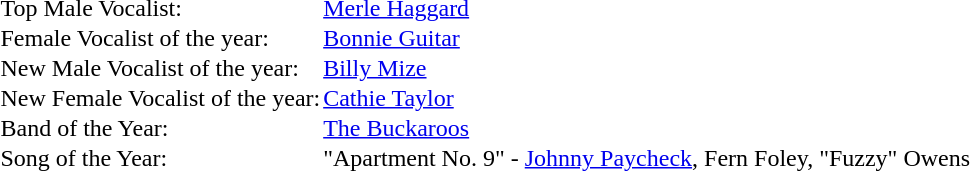<table cellspacing="0" border="0" cellpadding="1">
<tr>
<td>Top Male Vocalist:</td>
<td><a href='#'>Merle Haggard</a></td>
</tr>
<tr>
<td>Female Vocalist of the year:</td>
<td><a href='#'>Bonnie Guitar</a></td>
</tr>
<tr>
<td>New Male Vocalist of the year:</td>
<td><a href='#'>Billy Mize</a></td>
</tr>
<tr>
<td>New Female Vocalist of the year:</td>
<td><a href='#'>Cathie Taylor</a></td>
</tr>
<tr>
<td>Band of the Year:</td>
<td><a href='#'>The Buckaroos</a></td>
</tr>
<tr>
<td>Song of the Year:</td>
<td>"Apartment No. 9" - <a href='#'>Johnny Paycheck</a>, Fern Foley, "Fuzzy" Owens</td>
</tr>
</table>
